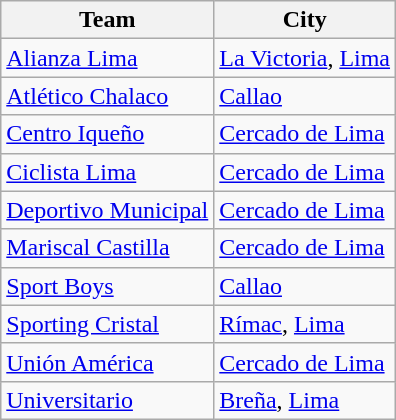<table class="wikitable sortable">
<tr>
<th>Team</th>
<th>City</th>
</tr>
<tr>
<td><a href='#'>Alianza Lima</a></td>
<td><a href='#'>La Victoria</a>, <a href='#'>Lima</a></td>
</tr>
<tr>
<td><a href='#'>Atlético Chalaco</a></td>
<td><a href='#'>Callao</a></td>
</tr>
<tr>
<td><a href='#'>Centro Iqueño</a></td>
<td><a href='#'>Cercado de Lima</a></td>
</tr>
<tr>
<td><a href='#'>Ciclista Lima</a></td>
<td><a href='#'>Cercado de Lima</a></td>
</tr>
<tr>
<td><a href='#'>Deportivo Municipal</a></td>
<td><a href='#'>Cercado de Lima</a></td>
</tr>
<tr>
<td><a href='#'>Mariscal Castilla</a></td>
<td><a href='#'>Cercado de Lima</a></td>
</tr>
<tr>
<td><a href='#'>Sport Boys</a></td>
<td><a href='#'>Callao</a></td>
</tr>
<tr>
<td><a href='#'>Sporting Cristal</a></td>
<td><a href='#'>Rímac</a>, <a href='#'>Lima</a></td>
</tr>
<tr>
<td><a href='#'>Unión América</a></td>
<td><a href='#'>Cercado de Lima</a></td>
</tr>
<tr>
<td><a href='#'>Universitario</a></td>
<td><a href='#'>Breña</a>, <a href='#'>Lima</a></td>
</tr>
</table>
